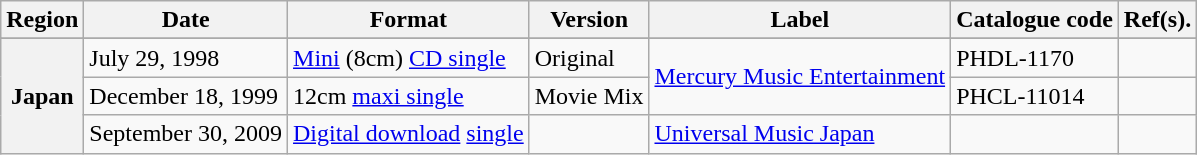<table class="wikitable sortable plainrowheaders">
<tr>
<th scope="col">Region</th>
<th scope="col">Date</th>
<th scope="col">Format</th>
<th scope="col">Version</th>
<th scope="col">Label</th>
<th scope="col">Catalogue code</th>
<th scope="col">Ref(s).</th>
</tr>
<tr>
</tr>
<tr>
<th scope="row" rowspan="3">Japan</th>
<td>July 29, 1998</td>
<td><a href='#'>Mini</a> (8cm) <a href='#'>CD single</a></td>
<td>Original</td>
<td rowspan="2"><a href='#'>Mercury Music Entertainment</a></td>
<td>PHDL-1170</td>
<td style="text-align:center;"></td>
</tr>
<tr>
<td>December 18, 1999</td>
<td>12cm <a href='#'>maxi single</a></td>
<td>Movie Mix</td>
<td>PHCL-11014</td>
<td style="text-align:center;"></td>
</tr>
<tr>
<td>September 30, 2009</td>
<td><a href='#'>Digital download</a> <a href='#'>single</a></td>
<td></td>
<td><a href='#'>Universal Music Japan</a></td>
<td></td>
<td style="text-align:center;"></td>
</tr>
</table>
